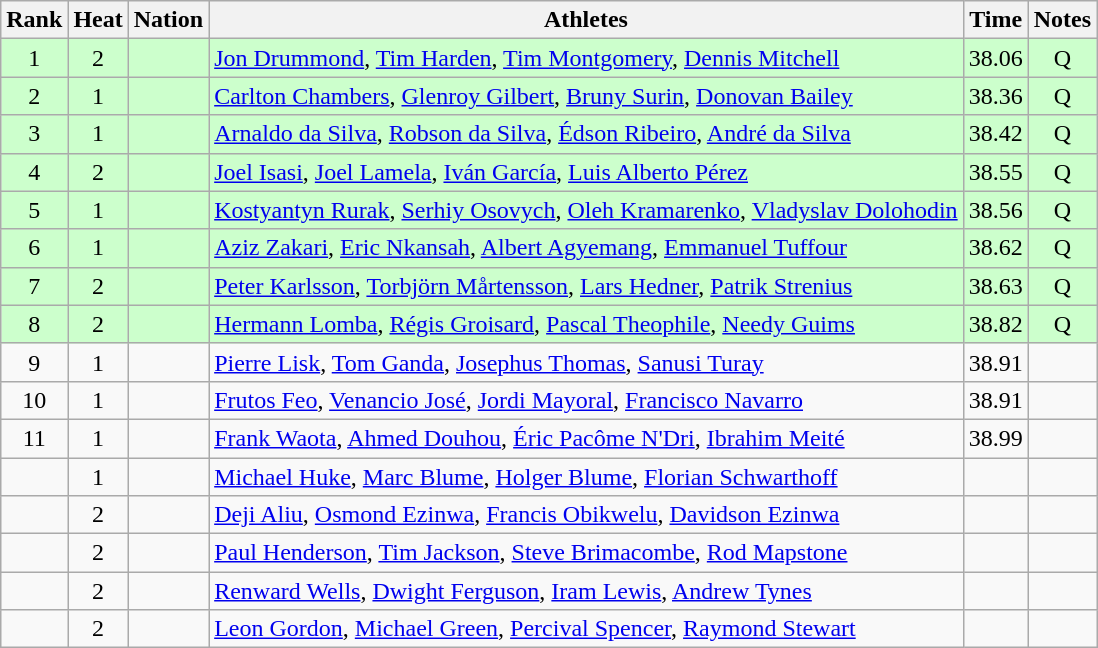<table class="wikitable sortable" style="text-align:center">
<tr>
<th>Rank</th>
<th>Heat</th>
<th>Nation</th>
<th>Athletes</th>
<th>Time</th>
<th>Notes</th>
</tr>
<tr bgcolor=ccffcc>
<td>1</td>
<td>2</td>
<td align=left></td>
<td align=left><a href='#'>Jon Drummond</a>, <a href='#'>Tim Harden</a>,  <a href='#'>Tim Montgomery</a>, <a href='#'>Dennis Mitchell</a></td>
<td>38.06</td>
<td>Q</td>
</tr>
<tr bgcolor=ccffcc>
<td>2</td>
<td>1</td>
<td align=left></td>
<td align=left><a href='#'>Carlton Chambers</a>, <a href='#'>Glenroy Gilbert</a>,  <a href='#'>Bruny Surin</a>, <a href='#'>Donovan Bailey</a></td>
<td>38.36</td>
<td>Q</td>
</tr>
<tr bgcolor=ccffcc>
<td>3</td>
<td>1</td>
<td align=left></td>
<td align=left><a href='#'>Arnaldo da Silva</a>, <a href='#'>Robson da Silva</a>, <a href='#'>Édson Ribeiro</a>, <a href='#'>André da Silva</a></td>
<td>38.42</td>
<td>Q</td>
</tr>
<tr bgcolor=ccffcc>
<td>4</td>
<td>2</td>
<td align=left></td>
<td align=left><a href='#'>Joel Isasi</a>, <a href='#'>Joel Lamela</a>, <a href='#'>Iván García</a>, <a href='#'>Luis Alberto Pérez</a></td>
<td>38.55</td>
<td>Q</td>
</tr>
<tr bgcolor=ccffcc>
<td>5</td>
<td>1</td>
<td align=left></td>
<td align=left><a href='#'>Kostyantyn Rurak</a>, <a href='#'>Serhiy Osovych</a>, <a href='#'>Oleh Kramarenko</a>, <a href='#'>Vladyslav Dolohodin</a></td>
<td>38.56</td>
<td>Q</td>
</tr>
<tr bgcolor=ccffcc>
<td>6</td>
<td>1</td>
<td align=left></td>
<td align=left><a href='#'>Aziz Zakari</a>, <a href='#'>Eric Nkansah</a>, <a href='#'>Albert Agyemang</a>, <a href='#'>Emmanuel Tuffour</a></td>
<td>38.62</td>
<td>Q</td>
</tr>
<tr bgcolor=ccffcc>
<td>7</td>
<td>2</td>
<td align=left></td>
<td align=left><a href='#'>Peter Karlsson</a>, <a href='#'>Torbjörn Mårtensson</a>, <a href='#'>Lars Hedner</a>, <a href='#'>Patrik Strenius</a></td>
<td>38.63</td>
<td>Q</td>
</tr>
<tr bgcolor=ccffcc>
<td>8</td>
<td>2</td>
<td align=left></td>
<td align=left><a href='#'>Hermann Lomba</a>, <a href='#'>Régis Groisard</a>, <a href='#'>Pascal Theophile</a>, <a href='#'>Needy Guims</a></td>
<td>38.82</td>
<td>Q</td>
</tr>
<tr>
<td>9</td>
<td>1</td>
<td align=left></td>
<td align=left><a href='#'>Pierre Lisk</a>, <a href='#'>Tom Ganda</a>, <a href='#'>Josephus Thomas</a>, <a href='#'>Sanusi Turay</a></td>
<td>38.91</td>
<td></td>
</tr>
<tr>
<td>10</td>
<td>1</td>
<td align=left></td>
<td align=left><a href='#'>Frutos Feo</a>, <a href='#'>Venancio José</a>, <a href='#'>Jordi Mayoral</a>, <a href='#'>Francisco Navarro</a></td>
<td>38.91</td>
<td></td>
</tr>
<tr>
<td>11</td>
<td>1</td>
<td align=left></td>
<td align=left><a href='#'>Frank Waota</a>, <a href='#'>Ahmed Douhou</a>, <a href='#'>Éric Pacôme N'Dri</a>, <a href='#'>Ibrahim Meité</a></td>
<td>38.99</td>
<td></td>
</tr>
<tr>
<td></td>
<td>1</td>
<td align=left></td>
<td align=left><a href='#'>Michael Huke</a>, <a href='#'>Marc Blume</a>, <a href='#'>Holger Blume</a>, <a href='#'>Florian Schwarthoff</a></td>
<td></td>
<td></td>
</tr>
<tr>
<td></td>
<td>2</td>
<td align=left></td>
<td align=left><a href='#'>Deji Aliu</a>, <a href='#'>Osmond Ezinwa</a>, <a href='#'>Francis Obikwelu</a>, <a href='#'>Davidson Ezinwa</a></td>
<td></td>
<td></td>
</tr>
<tr>
<td></td>
<td>2</td>
<td align=left></td>
<td align=left><a href='#'>Paul Henderson</a>, <a href='#'>Tim Jackson</a>, <a href='#'>Steve Brimacombe</a>, <a href='#'>Rod Mapstone</a></td>
<td></td>
<td></td>
</tr>
<tr>
<td></td>
<td>2</td>
<td align=left></td>
<td align=left><a href='#'>Renward Wells</a>, <a href='#'>Dwight Ferguson</a>, <a href='#'>Iram Lewis</a>, <a href='#'>Andrew Tynes</a></td>
<td></td>
<td></td>
</tr>
<tr>
<td></td>
<td>2</td>
<td align=left></td>
<td align=left><a href='#'>Leon Gordon</a>, <a href='#'>Michael Green</a>, <a href='#'>Percival Spencer</a>, <a href='#'>Raymond Stewart</a></td>
<td></td>
<td></td>
</tr>
</table>
